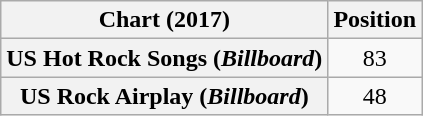<table class="wikitable plainrowheaders" style="text-align:center">
<tr>
<th>Chart (2017)</th>
<th>Position</th>
</tr>
<tr>
<th scope="row">US Hot Rock Songs (<em>Billboard</em>)</th>
<td>83</td>
</tr>
<tr>
<th scope="row">US Rock Airplay (<em>Billboard</em>)</th>
<td>48</td>
</tr>
</table>
